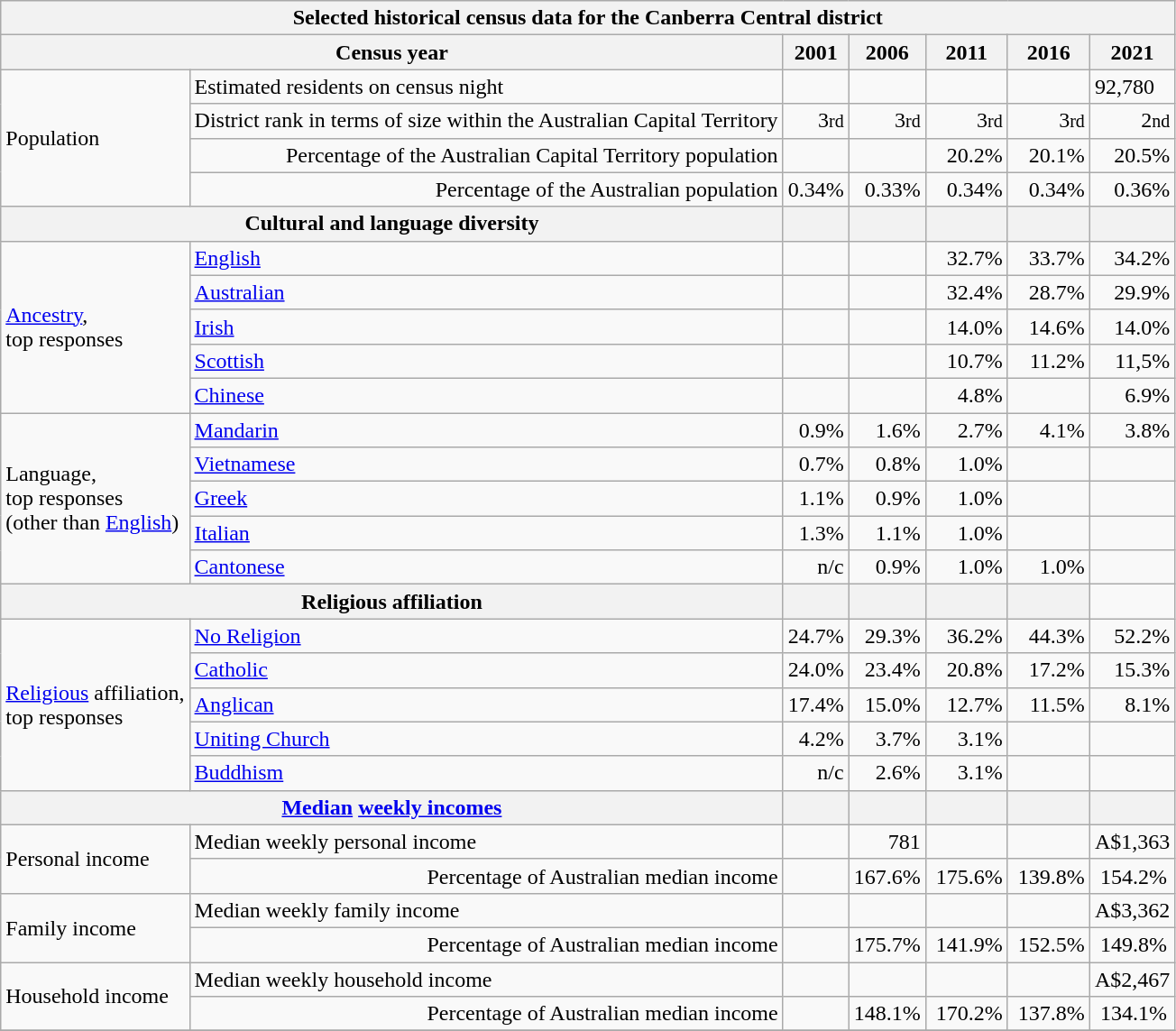<table class="wikitable">
<tr>
<th colspan=8>Selected historical census data for the Canberra Central district</th>
</tr>
<tr>
<th colspan=3>Census year</th>
<th>2001</th>
<th>2006</th>
<th>2011</th>
<th>2016</th>
<th>2021</th>
</tr>
<tr>
<td rowspan=4 colspan="2">Population</td>
<td>Estimated residents on census night</td>
<td align="right"></td>
<td align="right"></td>
<td align="right"></td>
<td></td>
<td>92,780</td>
</tr>
<tr>
<td align="right">District rank in terms of size within the Australian Capital Territory</td>
<td align="right">3<small>rd</small></td>
<td align="right"> 3<small>rd</small></td>
<td align="right"> 3<small>rd</small></td>
<td align="right"> 3<small>rd</small></td>
<td align="right"> 2<small>nd</small></td>
</tr>
<tr>
<td align="right">Percentage of the Australian Capital Territory population</td>
<td align="right"></td>
<td align="right"></td>
<td align="right">20.2%</td>
<td align="right">20.1%</td>
<td align="right">20.5%</td>
</tr>
<tr>
<td align="right">Percentage of the Australian population</td>
<td align="right">0.34%</td>
<td align="right"> 0.33%</td>
<td align="right"> 0.34%</td>
<td align="right"> 0.34%</td>
<td align="right"> 0.36%</td>
</tr>
<tr>
<th colspan=3>Cultural and language diversity</th>
<th></th>
<th></th>
<th></th>
<th></th>
<th></th>
</tr>
<tr>
<td rowspan=5 colspan=2><a href='#'>Ancestry</a>,<br>top responses</td>
<td><a href='#'>English</a></td>
<td align="right"></td>
<td align="right"></td>
<td align="right">32.7%</td>
<td align="right">33.7%</td>
<td align="right">34.2%</td>
</tr>
<tr>
<td><a href='#'>Australian</a></td>
<td align="right"></td>
<td align="right"></td>
<td align="right">32.4%</td>
<td align="right">28.7%</td>
<td align="right">29.9%</td>
</tr>
<tr>
<td><a href='#'>Irish</a></td>
<td align="right"></td>
<td align="right"></td>
<td align="right">14.0%</td>
<td align="right">14.6%</td>
<td align="right">14.0%</td>
</tr>
<tr>
<td><a href='#'>Scottish</a></td>
<td align="right"></td>
<td align="right"></td>
<td align="right">10.7%</td>
<td align="right">11.2%</td>
<td align="right">11,5%</td>
</tr>
<tr>
<td><a href='#'>Chinese</a></td>
<td align="right"></td>
<td align="right"></td>
<td align="right">4.8%</td>
<td align="right"></td>
<td align="right">6.9%</td>
</tr>
<tr>
<td rowspan=5 colspan=2>Language,<br>top responses<br>(other than <a href='#'>English</a>)</td>
<td><a href='#'>Mandarin</a></td>
<td align="right">0.9%</td>
<td align="right"> 1.6%</td>
<td align="right"> 2.7%</td>
<td align="right"> 4.1%</td>
<td align="right"> 3.8%</td>
</tr>
<tr>
<td><a href='#'>Vietnamese</a></td>
<td align="right">0.7%</td>
<td align="right"> 0.8%</td>
<td align="right"> 1.0%</td>
<td align="right"></td>
<td align="right"></td>
</tr>
<tr>
<td><a href='#'>Greek</a></td>
<td align="right">1.1%</td>
<td align="right"> 0.9%</td>
<td align="right"> 1.0%</td>
<td align="right"></td>
<td align="right"></td>
</tr>
<tr>
<td><a href='#'>Italian</a></td>
<td align="right">1.3%</td>
<td align="right"> 1.1%</td>
<td align="right"> 1.0%</td>
<td align="right"></td>
<td align="right"></td>
</tr>
<tr>
<td><a href='#'>Cantonese</a></td>
<td align="right">n/c</td>
<td align="right"> 0.9%</td>
<td align="right"> 1.0%</td>
<td align="right"> 1.0%</td>
<td align="right"></td>
</tr>
<tr>
<th colspan=3>Religious affiliation</th>
<th></th>
<th></th>
<th></th>
<th></th>
</tr>
<tr>
<td rowspan=5 colspan=2><a href='#'>Religious</a> affiliation,<br>top responses</td>
<td><a href='#'>No Religion</a></td>
<td align="right">24.7%</td>
<td align="right"> 29.3%</td>
<td align="right"> 36.2%</td>
<td align="right"> 44.3%</td>
<td align="right"> 52.2%</td>
</tr>
<tr>
<td><a href='#'>Catholic</a></td>
<td align="right">24.0%</td>
<td align="right"> 23.4%</td>
<td align="right"> 20.8%</td>
<td align="right"> 17.2%</td>
<td align="right"> 15.3%</td>
</tr>
<tr>
<td><a href='#'>Anglican</a></td>
<td align="right">17.4%</td>
<td align="right"> 15.0%</td>
<td align="right"> 12.7%</td>
<td align="right"> 11.5%</td>
<td align="right"> 8.1%</td>
</tr>
<tr>
<td><a href='#'>Uniting Church</a></td>
<td align="right">4.2%</td>
<td align="right"> 3.7%</td>
<td align="right"> 3.1%</td>
<td align="right"></td>
<td></td>
</tr>
<tr>
<td><a href='#'>Buddhism</a></td>
<td align="right">n/c</td>
<td align="right"> 2.6%</td>
<td align="right"> 3.1%</td>
<td align="right"></td>
<td></td>
</tr>
<tr>
<th colspan=3><a href='#'>Median</a> <a href='#'>weekly incomes</a></th>
<th></th>
<th></th>
<th></th>
<th></th>
<th></th>
</tr>
<tr>
<td rowspan=2 colspan=2>Personal income</td>
<td>Median weekly personal income</td>
<td align="right"></td>
<td align="right">781</td>
<td align="right"></td>
<td align="right"></td>
<td align="right">A$1,363</td>
</tr>
<tr>
<td align="right">Percentage of Australian median income</td>
<td align="right"></td>
<td align="right">167.6%</td>
<td align="right"> 175.6%</td>
<td align="right"> 139.8%</td>
<td> 154.2%</td>
</tr>
<tr>
<td rowspan=2 colspan=2>Family income</td>
<td>Median weekly family income</td>
<td align="right"></td>
<td align="right"></td>
<td align="right"></td>
<td align="right"></td>
<td align="right">A$3,362</td>
</tr>
<tr>
<td align="right">Percentage of Australian median income</td>
<td align="right"></td>
<td align="right">175.7%</td>
<td align="right"> 141.9%</td>
<td align="right"> 152.5%</td>
<td> 149.8%</td>
</tr>
<tr>
<td rowspan=2 colspan=2>Household income</td>
<td>Median weekly household income</td>
<td align="right"></td>
<td align="right"></td>
<td align="right"></td>
<td align="right"></td>
<td align="right">A$2,467</td>
</tr>
<tr>
<td align="right">Percentage of Australian median income</td>
<td align="right"></td>
<td align="right">148.1%</td>
<td align="right"> 170.2%</td>
<td align="right"> 137.8%</td>
<td> 134.1%</td>
</tr>
<tr>
</tr>
</table>
